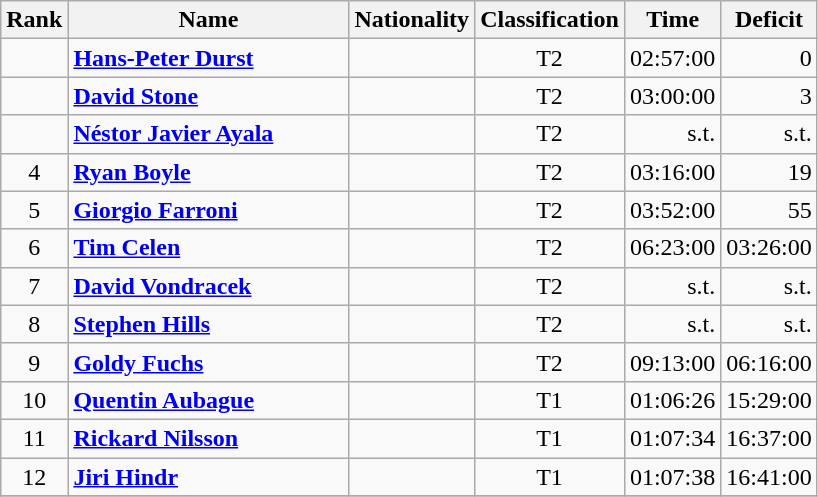<table class="wikitable sortable" style="text-align:left">
<tr>
<th width=20>Rank</th>
<th width=180>Name</th>
<th>Nationality</th>
<th>Classification</th>
<th>Time</th>
<th>Deficit</th>
</tr>
<tr>
<td align=center></td>
<td><strong><a href='#'>Hans-Peter Durst</a></strong></td>
<td></td>
<td align=center>T2</td>
<td align=right>02:57:00</td>
<td align=right>0</td>
</tr>
<tr>
<td align=center></td>
<td><strong><a href='#'>David Stone</a></strong></td>
<td></td>
<td align=center>T2</td>
<td align=right>03:00:00</td>
<td align=right>3</td>
</tr>
<tr>
<td align=center></td>
<td><strong><a href='#'>Néstor Javier Ayala</a></strong></td>
<td></td>
<td align=center>T2</td>
<td align=right>s.t.</td>
<td align=right>s.t.</td>
</tr>
<tr>
<td align=center>4</td>
<td><strong><a href='#'>Ryan Boyle</a></strong></td>
<td></td>
<td align=center>T2</td>
<td align=right>03:16:00</td>
<td align=right>19</td>
</tr>
<tr>
<td align=center>5</td>
<td><strong><a href='#'>Giorgio Farroni</a></strong></td>
<td></td>
<td align=center>T2</td>
<td align=right>03:52:00</td>
<td align=right>55</td>
</tr>
<tr>
<td align=center>6</td>
<td><strong><a href='#'>Tim Celen</a></strong></td>
<td></td>
<td align=center>T2</td>
<td align=right>06:23:00</td>
<td align=right>03:26:00</td>
</tr>
<tr>
<td align=center>7</td>
<td><strong><a href='#'>David Vondracek</a></strong></td>
<td></td>
<td align=center>T2</td>
<td align=right>s.t.</td>
<td align=right>s.t.</td>
</tr>
<tr>
<td align=center>8</td>
<td><strong><a href='#'>Stephen Hills</a></strong></td>
<td></td>
<td align=center>T2</td>
<td align=right>s.t.</td>
<td align=right>s.t.</td>
</tr>
<tr>
<td align=center>9</td>
<td><strong><a href='#'>Goldy Fuchs</a></strong></td>
<td></td>
<td align=center>T2</td>
<td align=right>09:13:00</td>
<td align=right>06:16:00</td>
</tr>
<tr>
<td align=center>10</td>
<td><strong><a href='#'>Quentin Aubague</a></strong></td>
<td></td>
<td align=center>T1</td>
<td align=right>01:06:26</td>
<td align=right>15:29:00</td>
</tr>
<tr>
<td align=center>11</td>
<td><strong><a href='#'>Rickard Nilsson</a></strong></td>
<td></td>
<td align=center>T1</td>
<td align=right>01:07:34</td>
<td align=right>16:37:00</td>
</tr>
<tr>
<td align=center>12</td>
<td><strong><a href='#'>Jiri Hindr</a></strong></td>
<td></td>
<td align=center>T1</td>
<td align=right>01:07:38</td>
<td align=right>16:41:00</td>
</tr>
<tr>
</tr>
</table>
